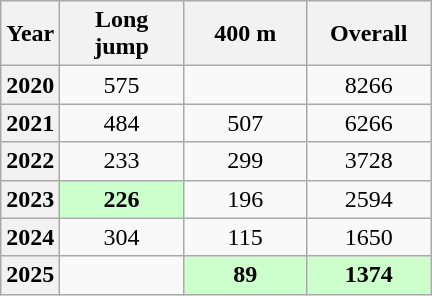<table class="wikitable" style="text-align:center;">
<tr>
<th scope="col">Year</th>
<th scope="col" style="width:75px">Long jump</th>
<th scope="col" style="width:75px">400 m</th>
<th scope="col" style="width:75px">Overall</th>
</tr>
<tr>
<th scope="row">2020</th>
<td>575</td>
<td></td>
<td>8266</td>
</tr>
<tr>
<th scope="row">2021</th>
<td>484</td>
<td>507</td>
<td>6266</td>
</tr>
<tr>
<th scope="row">2022</th>
<td>233</td>
<td>299</td>
<td>3728</td>
</tr>
<tr>
<th scope="row">2023</th>
<td bgcolor="#cfc"><strong>226</strong></td>
<td>196</td>
<td>2594</td>
</tr>
<tr>
<th scope="row">2024</th>
<td>304</td>
<td>115</td>
<td>1650</td>
</tr>
<tr>
<th scope="row">2025</th>
<td></td>
<td bgcolor="#cfc"><strong>89</strong></td>
<td bgcolor="#cfc"><strong>1374</strong></td>
</tr>
</table>
